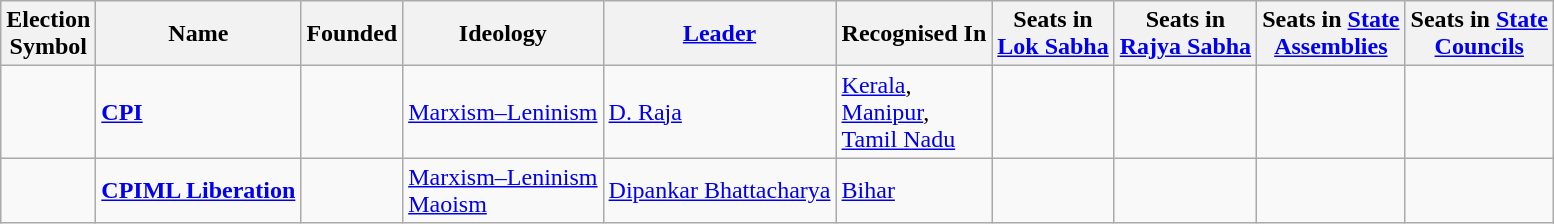<table class="wikitable">
<tr>
<th>Election<br>Symbol</th>
<th>Name</th>
<th>Founded</th>
<th>Ideology</th>
<th><a href='#'>Leader</a></th>
<th>Recognised In</th>
<th>Seats in<br><a href='#'>Lok Sabha</a></th>
<th>Seats in<br><a href='#'>Rajya Sabha</a></th>
<th>Seats in <a href='#'>State<br>Assemblies</a></th>
<th>Seats in <a href='#'>State<br>Councils</a></th>
</tr>
<tr>
<td></td>
<td><strong><a href='#'>CPI</a></strong></td>
<td></td>
<td><a href='#'>Marxism–Leninism</a></td>
<td><a href='#'>D. Raja</a></td>
<td><a href='#'>Kerala</a>,<br><a href='#'>Manipur</a>,<br><a href='#'>Tamil Nadu</a></td>
<td></td>
<td></td>
<td></td>
<td></td>
</tr>
<tr>
<td></td>
<td><a href='#'><strong>CPIML Liberation</strong></a></td>
<td></td>
<td><a href='#'>Marxism–Leninism</a><br><a href='#'>Maoism</a></td>
<td><a href='#'>Dipankar Bhattacharya</a></td>
<td><a href='#'>Bihar</a></td>
<td></td>
<td></td>
<td></td>
<td></td>
</tr>
</table>
